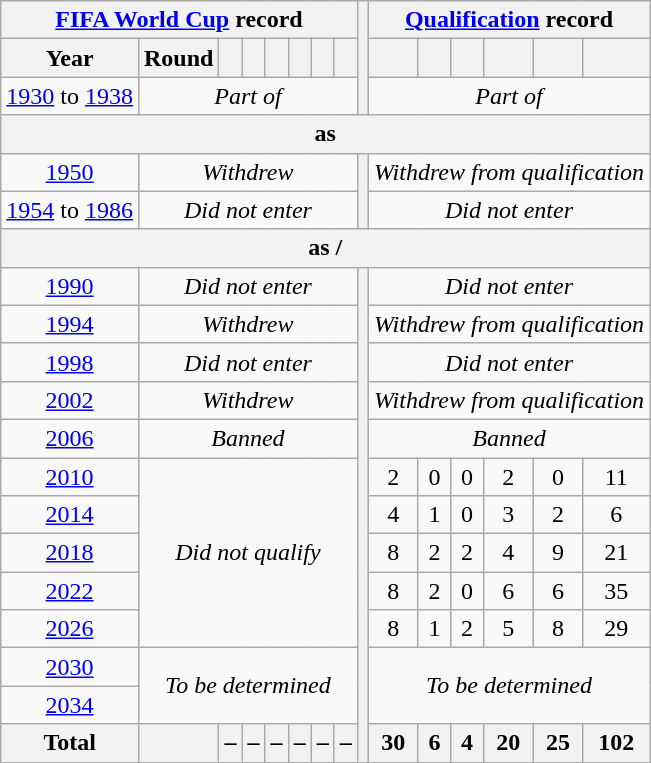<table class="wikitable" style="text-align: center;">
<tr>
<th colspan=8><a href='#'>FIFA World Cup</a> record</th>
<th rowspan="3"></th>
<th colspan=6><a href='#'>Qualification</a> record</th>
</tr>
<tr>
<th>Year</th>
<th>Round</th>
<th></th>
<th></th>
<th></th>
<th></th>
<th></th>
<th></th>
<th></th>
<th></th>
<th></th>
<th></th>
<th></th>
<th></th>
</tr>
<tr>
<td><a href='#'>1930</a> to <a href='#'>1938</a></td>
<td rowspan="1" colspan="7"><em>Part of </em></td>
<td colspan="6"><em>Part of </em></td>
</tr>
<tr>
<th colspan=15>as <strong></strong></th>
</tr>
<tr>
<td> <a href='#'>1950</a></td>
<td colspan="7"><em>Withdrew</em></td>
<th rowspan=2></th>
<td colspan="6"><em>Withdrew from qualification</em></td>
</tr>
<tr>
<td><a href='#'>1954</a> to <a href='#'>1986</a></td>
<td colspan="7"><em>Did not enter</em></td>
<td colspan="6"><em>Did not enter</em></td>
</tr>
<tr>
<th colspan=15>as <strong> / </strong></th>
</tr>
<tr>
<td> <a href='#'>1990</a></td>
<td colspan="7"><em>Did not enter</em></td>
<th rowspan=13></th>
<td colspan="6"><em>Did not enter</em></td>
</tr>
<tr>
<td> <a href='#'>1994</a></td>
<td colspan="7"><em>Withdrew</em></td>
<td colspan="6"><em>Withdrew from qualification</em></td>
</tr>
<tr>
<td> <a href='#'>1998</a></td>
<td colspan="7"><em>Did not enter</em></td>
<td colspan="6"><em>Did not enter</em></td>
</tr>
<tr>
<td>  <a href='#'>2002</a></td>
<td colspan="7"><em>Withdrew</em></td>
<td colspan="6"><em>Withdrew from qualification</em></td>
</tr>
<tr>
<td> <a href='#'>2006</a></td>
<td colspan="7"><em>Banned</em></td>
<td colspan="6"><em>Banned</em></td>
</tr>
<tr>
<td> <a href='#'>2010</a></td>
<td rowspan="5" colspan="7"><em>Did not qualify</em></td>
<td>2</td>
<td>0</td>
<td>0</td>
<td>2</td>
<td>0</td>
<td>11</td>
</tr>
<tr>
<td> <a href='#'>2014</a></td>
<td>4</td>
<td>1</td>
<td>0</td>
<td>3</td>
<td>2</td>
<td>6</td>
</tr>
<tr>
<td> <a href='#'>2018</a></td>
<td>8</td>
<td>2</td>
<td>2</td>
<td>4</td>
<td>9</td>
<td>21</td>
</tr>
<tr>
<td> <a href='#'>2022</a></td>
<td>8</td>
<td>2</td>
<td>0</td>
<td>6</td>
<td>6</td>
<td>35</td>
</tr>
<tr>
<td>   <a href='#'>2026</a></td>
<td>8</td>
<td>1</td>
<td>2</td>
<td>5</td>
<td>8</td>
<td>29</td>
</tr>
<tr>
<td>   <a href='#'>2030</a></td>
<td colspan=7 rowspan=2><em>To be determined</em></td>
<td colspan=6 rowspan=2><em>To be determined</em></td>
</tr>
<tr>
<td> <a href='#'>2034</a></td>
</tr>
<tr>
<th>Total</th>
<th></th>
<th>–</th>
<th>–</th>
<th>–</th>
<th>–</th>
<th>–</th>
<th>–</th>
<th>30</th>
<th>6</th>
<th>4</th>
<th>20</th>
<th>25</th>
<th>102</th>
</tr>
</table>
